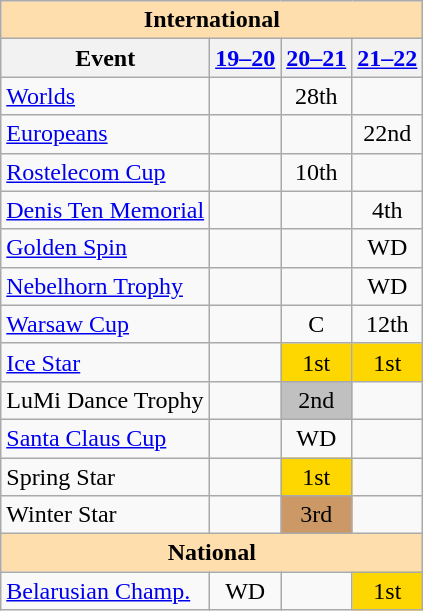<table class="wikitable" style="text-align:center">
<tr>
<th colspan="4" style="background-color: #ffdead; " align="center">International</th>
</tr>
<tr>
<th>Event</th>
<th><a href='#'>19–20</a></th>
<th><a href='#'>20–21</a></th>
<th><a href='#'>21–22</a></th>
</tr>
<tr>
<td align="left"><a href='#'>Worlds</a></td>
<td></td>
<td>28th</td>
<td></td>
</tr>
<tr>
<td align="left"><a href='#'>Europeans</a></td>
<td></td>
<td></td>
<td>22nd</td>
</tr>
<tr>
<td align="left"> <a href='#'>Rostelecom Cup</a></td>
<td></td>
<td>10th</td>
<td></td>
</tr>
<tr>
<td align="left"> <a href='#'>Denis Ten Memorial</a></td>
<td></td>
<td></td>
<td>4th</td>
</tr>
<tr>
<td align="left"> <a href='#'>Golden Spin</a></td>
<td></td>
<td></td>
<td>WD</td>
</tr>
<tr>
<td align="left"> <a href='#'>Nebelhorn Trophy</a></td>
<td></td>
<td></td>
<td>WD</td>
</tr>
<tr>
<td align="left"> <a href='#'>Warsaw Cup</a></td>
<td></td>
<td>C</td>
<td>12th</td>
</tr>
<tr>
<td align="left"><a href='#'>Ice Star</a></td>
<td></td>
<td bgcolor="gold">1st</td>
<td bgcolor="gold">1st</td>
</tr>
<tr>
<td align="left">LuMi Dance Trophy</td>
<td></td>
<td bgcolor="silver">2nd</td>
<td></td>
</tr>
<tr>
<td align="left"><a href='#'>Santa Claus Cup</a></td>
<td></td>
<td>WD</td>
<td></td>
</tr>
<tr>
<td align="left">Spring Star</td>
<td></td>
<td bgcolor="gold">1st</td>
<td></td>
</tr>
<tr>
<td align="left">Winter Star</td>
<td></td>
<td bgcolor="cc9966">3rd</td>
<td></td>
</tr>
<tr>
<th colspan="4" style="background-color: #ffdead; " align="center">National</th>
</tr>
<tr>
<td align="left"><a href='#'>Belarusian Champ.</a></td>
<td>WD</td>
<td></td>
<td bgcolor="gold">1st</td>
</tr>
</table>
